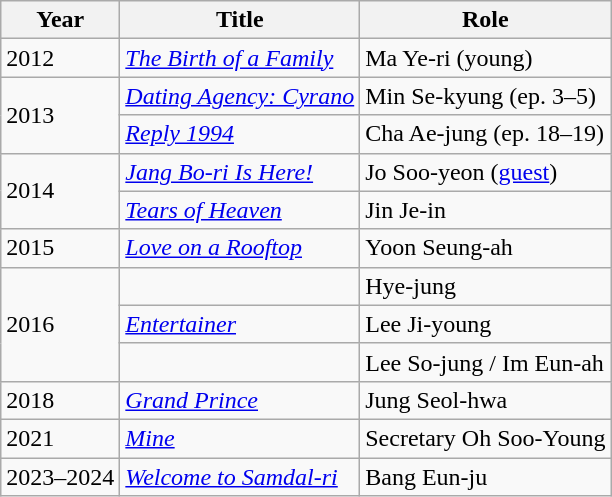<table class="wikitable">
<tr>
<th>Year</th>
<th>Title</th>
<th>Role</th>
</tr>
<tr>
<td>2012</td>
<td><em><a href='#'>The Birth of a Family</a></em></td>
<td>Ma Ye-ri (young)</td>
</tr>
<tr>
<td rowspan="2">2013</td>
<td><em><a href='#'>Dating Agency: Cyrano</a></em></td>
<td>Min Se-kyung (ep. 3–5)</td>
</tr>
<tr>
<td><em><a href='#'>Reply 1994</a></em></td>
<td>Cha Ae-jung (ep. 18–19)</td>
</tr>
<tr>
<td rowspan="2">2014</td>
<td><em><a href='#'>Jang Bo-ri Is Here!</a></em></td>
<td>Jo Soo-yeon (<a href='#'>guest</a>)</td>
</tr>
<tr>
<td><em><a href='#'>Tears of Heaven</a></em></td>
<td>Jin Je-in</td>
</tr>
<tr>
<td>2015</td>
<td><em><a href='#'>Love on a Rooftop</a></em></td>
<td>Yoon Seung-ah</td>
</tr>
<tr>
<td rowspan="3">2016</td>
<td><em></em></td>
<td>Hye-jung</td>
</tr>
<tr>
<td><em><a href='#'>Entertainer</a></em></td>
<td>Lee Ji-young</td>
</tr>
<tr>
<td><em></em></td>
<td>Lee So-jung / Im Eun-ah</td>
</tr>
<tr>
<td>2018</td>
<td><em><a href='#'>Grand Prince</a></em></td>
<td>Jung Seol-hwa</td>
</tr>
<tr>
<td>2021</td>
<td><em><a href='#'>Mine</a></em></td>
<td>Secretary Oh Soo-Young</td>
</tr>
<tr>
<td>2023–2024</td>
<td><em><a href='#'>Welcome to Samdal-ri</a></em></td>
<td>Bang Eun-ju</td>
</tr>
</table>
